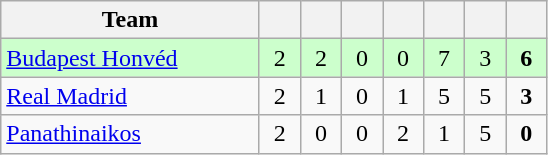<table class="wikitable" style="text-align:center;">
<tr>
<th width=165>Team</th>
<th width=20></th>
<th width=20></th>
<th width=20></th>
<th width=20></th>
<th width=20></th>
<th width=20></th>
<th width=20></th>
</tr>
<tr style="background:#cfc;">
<td align="left"> <a href='#'>Budapest Honvéd</a></td>
<td>2</td>
<td>2</td>
<td>0</td>
<td>0</td>
<td>7</td>
<td>3</td>
<td><strong>6</strong></td>
</tr>
<tr>
<td align="left"> <a href='#'>Real Madrid</a></td>
<td>2</td>
<td>1</td>
<td>0</td>
<td>1</td>
<td>5</td>
<td>5</td>
<td><strong>3</strong></td>
</tr>
<tr>
<td align="left"> <a href='#'>Panathinaikos</a></td>
<td>2</td>
<td>0</td>
<td>0</td>
<td>2</td>
<td>1</td>
<td>5</td>
<td><strong>0</strong></td>
</tr>
</table>
